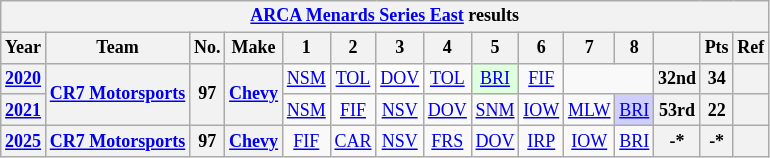<table class="wikitable" style="text-align:center; font-size:75%">
<tr>
<th colspan="15"><a href='#'>ARCA Menards Series East</a> results</th>
</tr>
<tr>
<th>Year</th>
<th>Team</th>
<th>No.</th>
<th>Make</th>
<th>1</th>
<th>2</th>
<th>3</th>
<th>4</th>
<th>5</th>
<th>6</th>
<th>7</th>
<th>8</th>
<th></th>
<th>Pts</th>
<th>Ref</th>
</tr>
<tr>
<th><a href='#'>2020</a></th>
<th rowspan=2><a href='#'>CR7 Motorsports</a></th>
<th rowspan=2>97</th>
<th rowspan=2><a href='#'>Chevy</a></th>
<td><a href='#'>NSM</a></td>
<td><a href='#'>TOL</a></td>
<td style="background:#FFFFFF;"><a href='#'>DOV</a><br></td>
<td><a href='#'>TOL</a></td>
<td style="background:#DFFFDF;"><a href='#'>BRI</a><br></td>
<td><a href='#'>FIF</a></td>
<td colspan=2></td>
<th>32nd</th>
<th>34</th>
<th></th>
</tr>
<tr>
<th><a href='#'>2021</a></th>
<td><a href='#'>NSM</a></td>
<td><a href='#'>FIF</a></td>
<td><a href='#'>NSV</a></td>
<td><a href='#'>DOV</a></td>
<td><a href='#'>SNM</a></td>
<td><a href='#'>IOW</a></td>
<td><a href='#'>MLW</a></td>
<td style="background:#CFCFFF;"><a href='#'>BRI</a><br></td>
<th>53rd</th>
<th>22</th>
<th></th>
</tr>
<tr>
<th><a href='#'>2025</a></th>
<th><a href='#'>CR7 Motorsports</a></th>
<th>97</th>
<th><a href='#'>Chevy</a></th>
<td><a href='#'>FIF</a></td>
<td><a href='#'>CAR</a></td>
<td><a href='#'>NSV</a></td>
<td><a href='#'>FRS</a></td>
<td><a href='#'>DOV</a></td>
<td><a href='#'>IRP</a></td>
<td><a href='#'>IOW</a></td>
<td><a href='#'>BRI</a></td>
<th>-*</th>
<th>-*</th>
<th></th>
</tr>
</table>
